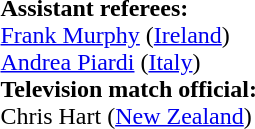<table style="width:100%">
<tr>
<td><br><br><strong>Assistant referees:</strong>
<br><a href='#'>Frank Murphy</a> (<a href='#'>Ireland</a>)
<br><a href='#'>Andrea Piardi</a> (<a href='#'>Italy</a>)
<br><strong>Television match official:</strong>
<br>Chris Hart (<a href='#'>New Zealand</a>)</td>
</tr>
</table>
